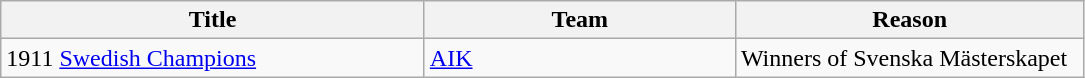<table class="wikitable" style="text-align: left;">
<tr>
<th style="width: 275px;">Title</th>
<th style="width: 200px;">Team</th>
<th style="width: 225px;">Reason</th>
</tr>
<tr>
<td>1911 <a href='#'>Swedish Champions</a></td>
<td><a href='#'>AIK</a></td>
<td>Winners of Svenska Mästerskapet</td>
</tr>
</table>
